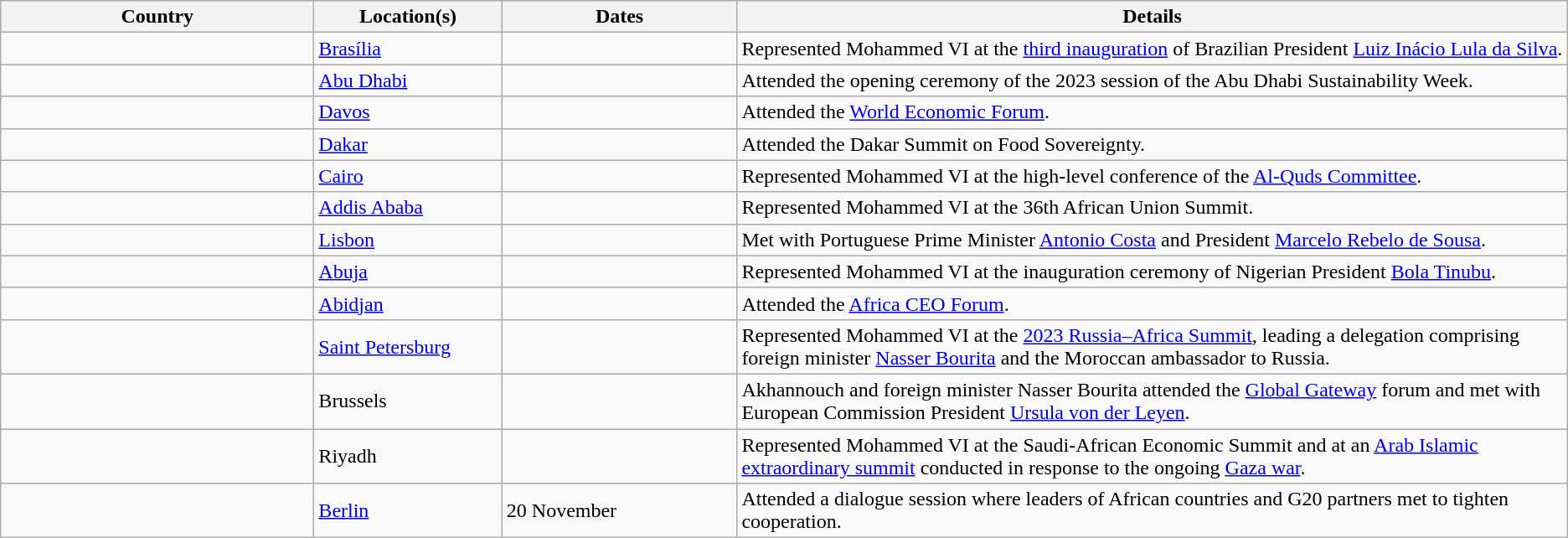<table class="wikitable sortable" border="1">
<tr>
<th style="width: 20%;">Country</th>
<th style="width: 12%;">Location(s)</th>
<th style="width: 15%;">Dates</th>
<th style="width: 53%;" class="unsortable">Details</th>
</tr>
<tr>
<td></td>
<td><a href='#'>Brasília</a></td>
<td></td>
<td>Represented Mohammed VI at the <a href='#'>third inauguration</a> of Brazilian President <a href='#'>Luiz Inácio Lula da Silva</a>.</td>
</tr>
<tr>
<td></td>
<td><a href='#'>Abu Dhabi</a></td>
<td></td>
<td>Attended the opening ceremony of the 2023 session of the Abu Dhabi Sustainability Week.</td>
</tr>
<tr>
<td></td>
<td><a href='#'>Davos</a></td>
<td></td>
<td>Attended the <a href='#'>World Economic Forum</a>.</td>
</tr>
<tr>
<td></td>
<td><a href='#'>Dakar</a></td>
<td></td>
<td>Attended the Dakar Summit on Food Sovereignty.</td>
</tr>
<tr>
<td></td>
<td><a href='#'>Cairo</a></td>
<td></td>
<td>Represented Mohammed VI at the high-level conference of the <a href='#'>Al-Quds Committee</a>.</td>
</tr>
<tr>
<td></td>
<td><a href='#'>Addis Ababa</a></td>
<td></td>
<td>Represented Mohammed VI at the 36th African Union Summit.</td>
</tr>
<tr>
<td></td>
<td><a href='#'>Lisbon</a></td>
<td></td>
<td>Met with Portuguese Prime Minister <a href='#'>Antonio Costa</a> and President <a href='#'>Marcelo Rebelo de Sousa</a>.</td>
</tr>
<tr>
<td></td>
<td><a href='#'>Abuja</a></td>
<td></td>
<td>Represented Mohammed VI at the inauguration ceremony of Nigerian President <a href='#'>Bola Tinubu</a>.</td>
</tr>
<tr>
<td></td>
<td><a href='#'>Abidjan</a></td>
<td></td>
<td>Attended the <a href='#'>Africa CEO Forum</a>.</td>
</tr>
<tr>
<td></td>
<td><a href='#'>Saint Petersburg</a></td>
<td></td>
<td>Represented Mohammed VI at the <a href='#'>2023 Russia–Africa Summit</a>, leading a delegation comprising foreign minister <a href='#'>Nasser Bourita</a> and the Moroccan ambassador to Russia.</td>
</tr>
<tr>
<td></td>
<td>Brussels</td>
<td></td>
<td>Akhannouch and foreign minister Nasser Bourita attended the <a href='#'>Global Gateway</a> forum and met with European Commission President <a href='#'>Ursula von der Leyen</a>.</td>
</tr>
<tr>
<td></td>
<td>Riyadh</td>
<td></td>
<td>Represented Mohammed VI at the Saudi-African Economic Summit and at an <a href='#'>Arab Islamic extraordinary summit</a> conducted in response to the ongoing <a href='#'>Gaza war</a>.</td>
</tr>
<tr>
<td></td>
<td><a href='#'>Berlin</a></td>
<td>20 November</td>
<td>Attended a dialogue session where leaders of African countries and G20 partners met to tighten cooperation.</td>
</tr>
</table>
